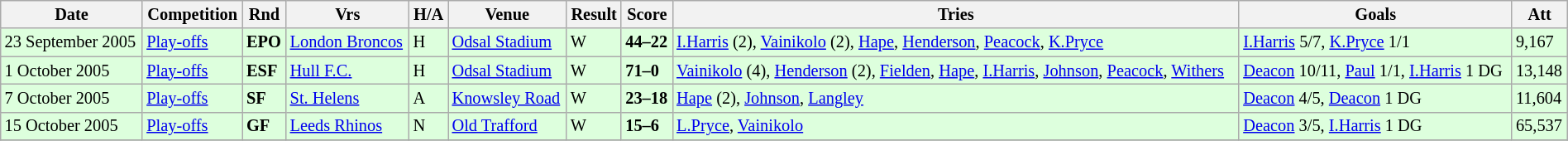<table class="wikitable" style="font-size:85%;" width="100%">
<tr>
<th>Date</th>
<th>Competition</th>
<th>Rnd</th>
<th>Vrs</th>
<th>H/A</th>
<th>Venue</th>
<th>Result</th>
<th>Score</th>
<th>Tries</th>
<th>Goals</th>
<th>Att</th>
</tr>
<tr style="background:#ddffdd;" width=20|>
<td>23 September 2005</td>
<td><a href='#'>Play-offs</a></td>
<td><strong>EPO</strong></td>
<td><a href='#'>London Broncos</a></td>
<td>H</td>
<td><a href='#'>Odsal Stadium</a></td>
<td>W</td>
<td><strong>44–22</strong></td>
<td><a href='#'>I.Harris</a> (2), <a href='#'>Vainikolo</a> (2), <a href='#'>Hape</a>, <a href='#'>Henderson</a>, <a href='#'>Peacock</a>, <a href='#'>K.Pryce</a></td>
<td><a href='#'>I.Harris</a> 5/7, <a href='#'>K.Pryce</a> 1/1</td>
<td>9,167</td>
</tr>
<tr style="background:#ddffdd;" width=20|>
<td>1 October 2005</td>
<td><a href='#'>Play-offs</a></td>
<td><strong>ESF</strong></td>
<td><a href='#'>Hull F.C.</a></td>
<td>H</td>
<td><a href='#'>Odsal Stadium</a></td>
<td>W</td>
<td><strong>71–0</strong></td>
<td><a href='#'>Vainikolo</a> (4), <a href='#'>Henderson</a> (2), <a href='#'>Fielden</a>, <a href='#'>Hape</a>, <a href='#'>I.Harris</a>, <a href='#'>Johnson</a>, <a href='#'>Peacock</a>, <a href='#'>Withers</a></td>
<td><a href='#'>Deacon</a> 10/11, <a href='#'>Paul</a> 1/1, <a href='#'>I.Harris</a> 1 DG</td>
<td>13,148</td>
</tr>
<tr style="background:#ddffdd;" width=20|>
<td>7 October 2005</td>
<td><a href='#'>Play-offs</a></td>
<td><strong>SF</strong></td>
<td><a href='#'>St. Helens</a></td>
<td>A</td>
<td><a href='#'>Knowsley Road</a></td>
<td>W</td>
<td><strong>23–18</strong></td>
<td><a href='#'>Hape</a> (2), <a href='#'>Johnson</a>, <a href='#'>Langley</a></td>
<td><a href='#'>Deacon</a> 4/5, <a href='#'>Deacon</a> 1 DG</td>
<td>11,604</td>
</tr>
<tr style="background:#ddffdd;" width=20|>
<td>15 October 2005</td>
<td><a href='#'>Play-offs</a></td>
<td><strong>GF</strong></td>
<td><a href='#'>Leeds Rhinos</a></td>
<td>N</td>
<td><a href='#'>Old Trafford</a></td>
<td>W</td>
<td><strong>15–6</strong></td>
<td><a href='#'>L.Pryce</a>, <a href='#'>Vainikolo</a></td>
<td><a href='#'>Deacon</a> 3/5, <a href='#'>I.Harris</a> 1 DG</td>
<td>65,537</td>
</tr>
<tr>
</tr>
</table>
